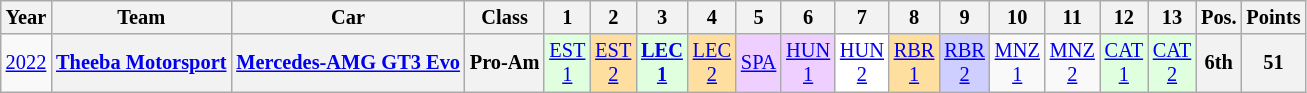<table class="wikitable" border="1" style="text-align:center; font-size:85%;">
<tr>
<th>Year</th>
<th>Team</th>
<th>Car</th>
<th>Class</th>
<th>1</th>
<th>2</th>
<th>3</th>
<th>4</th>
<th>5</th>
<th>6</th>
<th>7</th>
<th>8</th>
<th>9</th>
<th>10</th>
<th>11</th>
<th>12</th>
<th>13</th>
<th>Pos.</th>
<th>Points</th>
</tr>
<tr>
<td><a href='#'>2022</a></td>
<th nowrap><a href='#'>Theeba Motorsport</a></th>
<th nowrap><a href='#'>Mercedes-AMG GT3 Evo</a></th>
<th>Pro-Am</th>
<td style="background:#dfffdf;"><a href='#'>EST<br>1</a><br></td>
<td style="background:#ffdf9f;"><a href='#'>EST<br>2</a><br></td>
<td style="background:#dfffdf;"><strong><a href='#'>LEC<br>1</a></strong><br></td>
<td style="background:#ffdf9f;"><a href='#'>LEC<br>2</a><br></td>
<td style="background:#efcfff;"><a href='#'>SPA</a><br></td>
<td style="background:#efcfff;"><a href='#'>HUN<br>1</a><br></td>
<td style="background:#ffffff;"><a href='#'>HUN<br>2</a><br></td>
<td style="background:#ffdf9f;"><a href='#'>RBR<br>1</a><br></td>
<td style="background:#cfcfff;"><a href='#'>RBR<br>2</a><br></td>
<td style="background:#;"><a href='#'>MNZ<br>1</a></td>
<td style="background:#;"><a href='#'>MNZ<br>2</a></td>
<td style="background:#dfffdf;"><a href='#'>CAT<br>1</a><br></td>
<td style="background:#dfffdf;"><a href='#'>CAT<br>2</a><br></td>
<th>6th</th>
<th>51</th>
</tr>
</table>
